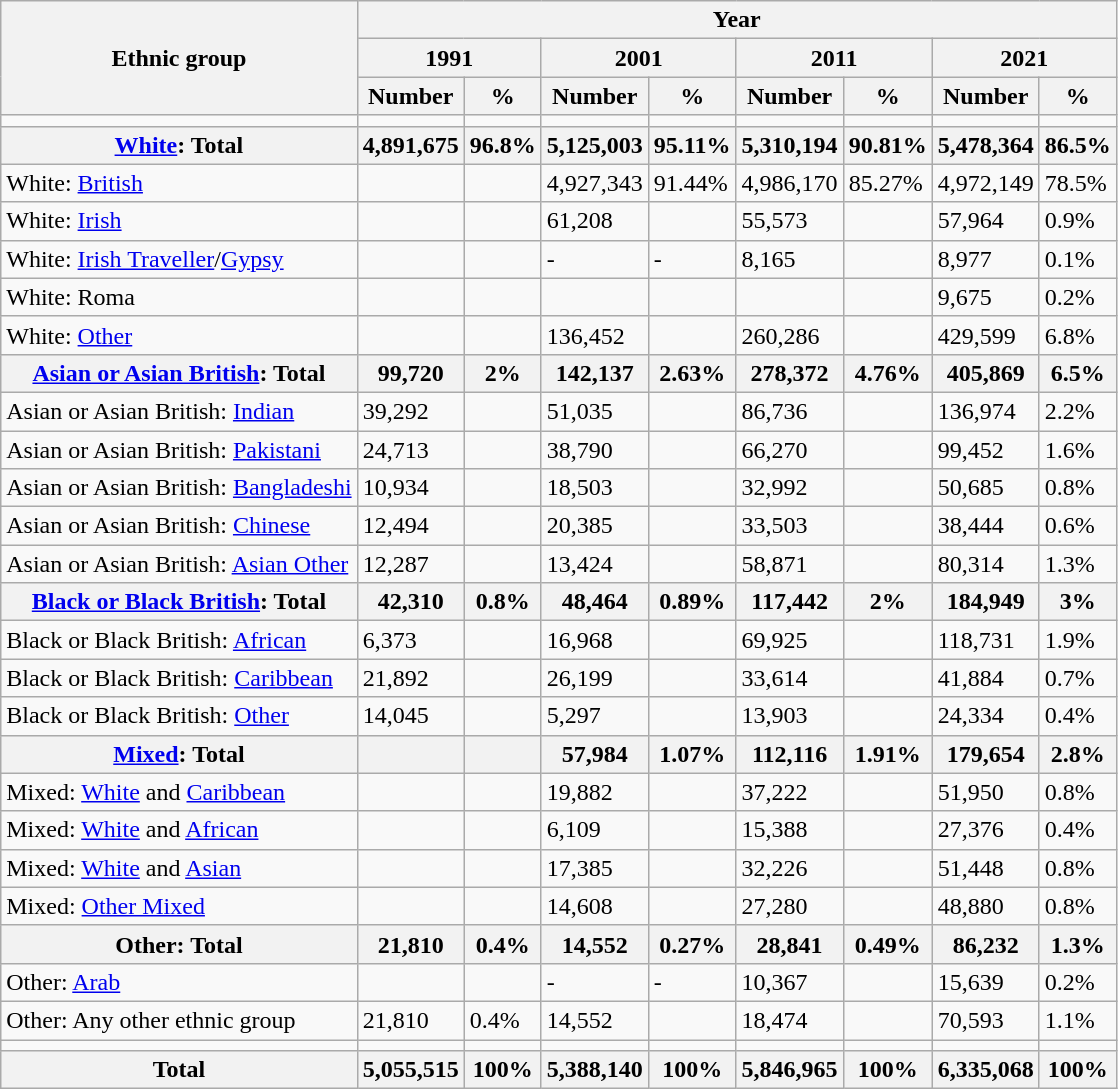<table class="wikitable">
<tr>
<th rowspan="3">Ethnic group</th>
<th colspan="8">Year</th>
</tr>
<tr>
<th colspan="2">1991</th>
<th colspan="2">2001</th>
<th colspan="2">2011</th>
<th colspan="2">2021</th>
</tr>
<tr>
<th>Number</th>
<th>%</th>
<th>Number</th>
<th>%</th>
<th>Number</th>
<th>%</th>
<th>Number</th>
<th>%</th>
</tr>
<tr>
<td></td>
<td></td>
<td></td>
<td></td>
<td></td>
<td></td>
<td></td>
<td></td>
<td></td>
</tr>
<tr>
<th><a href='#'>White</a>: Total</th>
<th>4,891,675</th>
<th>96.8%</th>
<th>5,125,003</th>
<th>95.11%</th>
<th>5,310,194</th>
<th>90.81%</th>
<th>5,478,364</th>
<th>86.5%</th>
</tr>
<tr>
<td>White: <a href='#'>British</a></td>
<td></td>
<td></td>
<td>4,927,343</td>
<td>91.44%</td>
<td>4,986,170</td>
<td>85.27%</td>
<td>4,972,149</td>
<td>78.5%</td>
</tr>
<tr>
<td>White: <a href='#'>Irish</a></td>
<td></td>
<td></td>
<td>61,208</td>
<td></td>
<td>55,573</td>
<td></td>
<td>57,964</td>
<td>0.9%</td>
</tr>
<tr>
<td>White: <a href='#'>Irish Traveller</a>/<a href='#'>Gypsy</a></td>
<td></td>
<td></td>
<td>-</td>
<td>-</td>
<td>8,165</td>
<td></td>
<td>8,977</td>
<td>0.1%</td>
</tr>
<tr>
<td>White: Roma</td>
<td></td>
<td></td>
<td></td>
<td></td>
<td></td>
<td></td>
<td>9,675</td>
<td>0.2%</td>
</tr>
<tr>
<td>White: <a href='#'>Other</a></td>
<td></td>
<td></td>
<td>136,452</td>
<td></td>
<td>260,286</td>
<td></td>
<td>429,599</td>
<td>6.8%</td>
</tr>
<tr>
<th><a href='#'>Asian or Asian British</a>: Total</th>
<th>99,720</th>
<th>2%</th>
<th>142,137</th>
<th>2.63%</th>
<th>278,372</th>
<th>4.76%</th>
<th>405,869</th>
<th>6.5%</th>
</tr>
<tr>
<td>Asian or Asian British: <a href='#'>Indian</a></td>
<td>39,292</td>
<td></td>
<td>51,035</td>
<td></td>
<td>86,736</td>
<td></td>
<td>136,974</td>
<td>2.2%</td>
</tr>
<tr>
<td>Asian or Asian British: <a href='#'>Pakistani</a></td>
<td>24,713</td>
<td></td>
<td>38,790</td>
<td></td>
<td>66,270</td>
<td></td>
<td>99,452</td>
<td>1.6%</td>
</tr>
<tr>
<td>Asian or Asian British: <a href='#'>Bangladeshi</a></td>
<td>10,934</td>
<td></td>
<td>18,503</td>
<td></td>
<td>32,992</td>
<td></td>
<td>50,685</td>
<td>0.8%</td>
</tr>
<tr>
<td>Asian or Asian British: <a href='#'>Chinese</a></td>
<td>12,494</td>
<td></td>
<td>20,385</td>
<td></td>
<td>33,503</td>
<td></td>
<td>38,444</td>
<td>0.6%</td>
</tr>
<tr>
<td>Asian or Asian British: <a href='#'>Asian Other</a></td>
<td>12,287</td>
<td></td>
<td>13,424</td>
<td></td>
<td>58,871</td>
<td></td>
<td>80,314</td>
<td>1.3%</td>
</tr>
<tr>
<th><a href='#'>Black or Black British</a>: Total</th>
<th>42,310</th>
<th>0.8%</th>
<th>48,464</th>
<th>0.89%</th>
<th>117,442</th>
<th>2%</th>
<th>184,949</th>
<th>3%</th>
</tr>
<tr>
<td>Black or Black British: <a href='#'>African</a></td>
<td>6,373</td>
<td></td>
<td>16,968</td>
<td></td>
<td>69,925</td>
<td></td>
<td>118,731</td>
<td>1.9%</td>
</tr>
<tr>
<td>Black or Black British: <a href='#'>Caribbean</a></td>
<td>21,892</td>
<td></td>
<td>26,199</td>
<td></td>
<td>33,614</td>
<td></td>
<td>41,884</td>
<td>0.7%</td>
</tr>
<tr>
<td>Black or Black British: <a href='#'>Other</a></td>
<td>14,045</td>
<td></td>
<td>5,297</td>
<td></td>
<td>13,903</td>
<td></td>
<td>24,334</td>
<td>0.4%</td>
</tr>
<tr>
<th><a href='#'>Mixed</a>: Total</th>
<th></th>
<th></th>
<th>57,984</th>
<th>1.07%</th>
<th>112,116</th>
<th>1.91%</th>
<th>179,654</th>
<th>2.8%</th>
</tr>
<tr>
<td>Mixed: <a href='#'>White</a> and <a href='#'>Caribbean</a></td>
<td></td>
<td></td>
<td>19,882</td>
<td></td>
<td>37,222</td>
<td></td>
<td>51,950</td>
<td>0.8%</td>
</tr>
<tr>
<td>Mixed: <a href='#'>White</a> and <a href='#'>African</a></td>
<td></td>
<td></td>
<td>6,109</td>
<td></td>
<td>15,388</td>
<td></td>
<td>27,376</td>
<td>0.4%</td>
</tr>
<tr>
<td>Mixed: <a href='#'>White</a> and <a href='#'>Asian</a></td>
<td></td>
<td></td>
<td>17,385</td>
<td></td>
<td>32,226</td>
<td></td>
<td>51,448</td>
<td>0.8%</td>
</tr>
<tr>
<td>Mixed: <a href='#'>Other Mixed</a></td>
<td></td>
<td></td>
<td>14,608</td>
<td></td>
<td>27,280</td>
<td></td>
<td>48,880</td>
<td>0.8%</td>
</tr>
<tr>
<th>Other: Total</th>
<th>21,810</th>
<th>0.4%</th>
<th>14,552</th>
<th>0.27%</th>
<th>28,841</th>
<th>0.49%</th>
<th>86,232</th>
<th>1.3%</th>
</tr>
<tr>
<td>Other: <a href='#'>Arab</a></td>
<td></td>
<td></td>
<td>-</td>
<td>-</td>
<td>10,367</td>
<td></td>
<td>15,639</td>
<td>0.2%</td>
</tr>
<tr>
<td>Other: Any other ethnic group</td>
<td>21,810</td>
<td>0.4%</td>
<td>14,552</td>
<td></td>
<td>18,474</td>
<td></td>
<td>70,593</td>
<td>1.1%</td>
</tr>
<tr>
<td></td>
<td></td>
<td></td>
<td></td>
<td></td>
<td></td>
<td></td>
<td></td>
<td></td>
</tr>
<tr>
<th>Total</th>
<th>5,055,515</th>
<th>100%</th>
<th>5,388,140</th>
<th>100%</th>
<th>5,846,965</th>
<th>100%</th>
<th>6,335,068</th>
<th>100%</th>
</tr>
</table>
